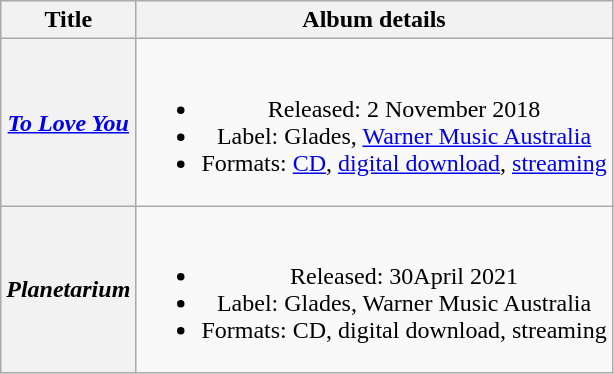<table class="wikitable plainrowheaders" style="text-align:center;">
<tr>
<th scope="col" rowspan="1">Title</th>
<th scope="col" rowspan="1">Album details</th>
</tr>
<tr>
<th scope="row"><em><a href='#'>To Love You</a></em></th>
<td><br><ul><li>Released: 2 November 2018</li><li>Label: Glades, <a href='#'>Warner Music Australia</a></li><li>Formats: <a href='#'>CD</a>, <a href='#'>digital download</a>, <a href='#'>streaming</a></li></ul></td>
</tr>
<tr>
<th scope="row"><em>Planetarium</em></th>
<td><br><ul><li>Released: 30April 2021</li><li>Label: Glades, Warner Music Australia</li><li>Formats: CD, digital download, streaming</li></ul></td>
</tr>
</table>
